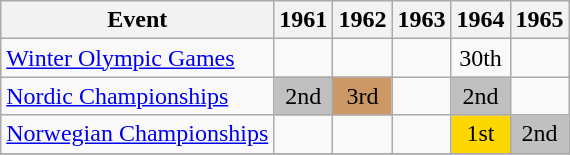<table class="wikitable">
<tr>
<th>Event</th>
<th>1961</th>
<th>1962</th>
<th>1963</th>
<th>1964</th>
<th>1965</th>
</tr>
<tr>
<td><a href='#'>Winter Olympic Games</a></td>
<td></td>
<td></td>
<td></td>
<td align="center">30th</td>
<td></td>
</tr>
<tr>
<td><a href='#'>Nordic Championships</a></td>
<td align="center" bgcolor="silver">2nd</td>
<td align="center" bgcolor="cc9966">3rd</td>
<td></td>
<td align="center" bgcolor="silver">2nd</td>
<td></td>
</tr>
<tr>
<td><a href='#'>Norwegian Championships</a></td>
<td></td>
<td></td>
<td></td>
<td align="center" bgcolor="gold">1st</td>
<td align="center" bgcolor="silver">2nd</td>
</tr>
<tr>
</tr>
</table>
